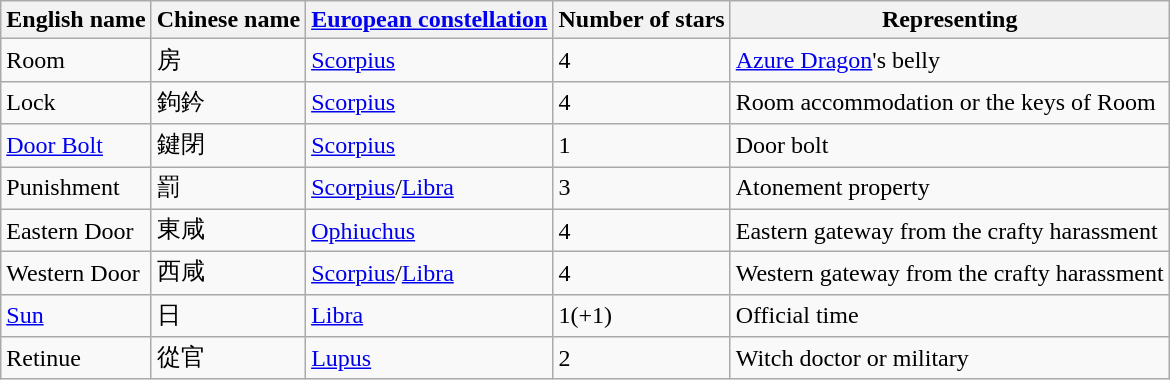<table class="wikitable">
<tr>
<th>English name</th>
<th>Chinese name</th>
<th><a href='#'>European constellation</a></th>
<th>Number of stars</th>
<th>Representing</th>
</tr>
<tr>
<td>Room</td>
<td>房</td>
<td><a href='#'>Scorpius</a></td>
<td>4</td>
<td><a href='#'>Azure Dragon</a>'s belly</td>
</tr>
<tr>
<td>Lock</td>
<td>鉤鈐</td>
<td><a href='#'>Scorpius</a></td>
<td>4</td>
<td>Room accommodation or the keys of Room</td>
</tr>
<tr>
<td><a href='#'>Door Bolt</a></td>
<td>鍵閉</td>
<td><a href='#'>Scorpius</a></td>
<td>1</td>
<td>Door bolt</td>
</tr>
<tr>
<td>Punishment</td>
<td>罰</td>
<td><a href='#'>Scorpius</a>/<a href='#'>Libra</a></td>
<td>3</td>
<td>Atonement property</td>
</tr>
<tr>
<td>Eastern Door</td>
<td>東咸</td>
<td><a href='#'>Ophiuchus</a></td>
<td>4</td>
<td>Eastern gateway from the crafty harassment</td>
</tr>
<tr>
<td>Western Door</td>
<td>西咸</td>
<td><a href='#'>Scorpius</a>/<a href='#'>Libra</a></td>
<td>4</td>
<td>Western gateway from the crafty harassment</td>
</tr>
<tr>
<td><a href='#'>Sun</a></td>
<td>日</td>
<td><a href='#'>Libra</a></td>
<td>1(+1)</td>
<td>Official time</td>
</tr>
<tr>
<td>Retinue</td>
<td>從官</td>
<td><a href='#'>Lupus</a></td>
<td>2</td>
<td>Witch doctor or military</td>
</tr>
</table>
